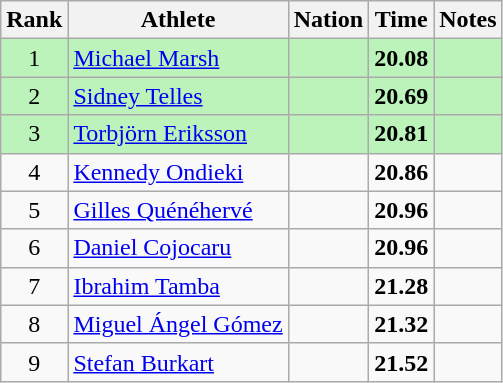<table class="wikitable sortable" style="text-align:center">
<tr>
<th>Rank</th>
<th>Athlete</th>
<th>Nation</th>
<th>Time</th>
<th>Notes</th>
</tr>
<tr style="background:#bbf3bb;">
<td>1</td>
<td align=left><a href='#'>Michael Marsh</a></td>
<td align=left></td>
<td><strong>20.08</strong></td>
<td></td>
</tr>
<tr style="background:#bbf3bb;">
<td>2</td>
<td align=left><a href='#'>Sidney Telles</a></td>
<td align=left></td>
<td><strong>20.69</strong></td>
<td></td>
</tr>
<tr style="background:#bbf3bb;">
<td>3</td>
<td align=left><a href='#'>Torbjörn Eriksson</a></td>
<td align=left></td>
<td><strong>20.81</strong></td>
<td></td>
</tr>
<tr>
<td>4</td>
<td align=left><a href='#'>Kennedy Ondieki</a></td>
<td align=left></td>
<td><strong>20.86</strong></td>
<td></td>
</tr>
<tr>
<td>5</td>
<td align=left><a href='#'>Gilles Quénéhervé</a></td>
<td align=left></td>
<td><strong>20.96</strong></td>
<td></td>
</tr>
<tr>
<td>6</td>
<td align=left><a href='#'>Daniel Cojocaru</a></td>
<td align=left></td>
<td><strong>20.96</strong></td>
<td></td>
</tr>
<tr>
<td>7</td>
<td align=left><a href='#'>Ibrahim Tamba</a></td>
<td align=left></td>
<td><strong>21.28</strong></td>
<td></td>
</tr>
<tr>
<td>8</td>
<td align=left><a href='#'>Miguel Ángel Gómez</a></td>
<td align=left></td>
<td><strong>21.32</strong></td>
<td></td>
</tr>
<tr>
<td>9</td>
<td align=left><a href='#'>Stefan Burkart</a></td>
<td align=left></td>
<td><strong>21.52</strong></td>
<td></td>
</tr>
</table>
